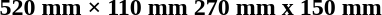<table>
<tr>
<th>520 mm × 110 mm</th>
<th>270 mm x 150 mm</th>
</tr>
<tr>
<td><br></td>
<td><br></td>
</tr>
</table>
